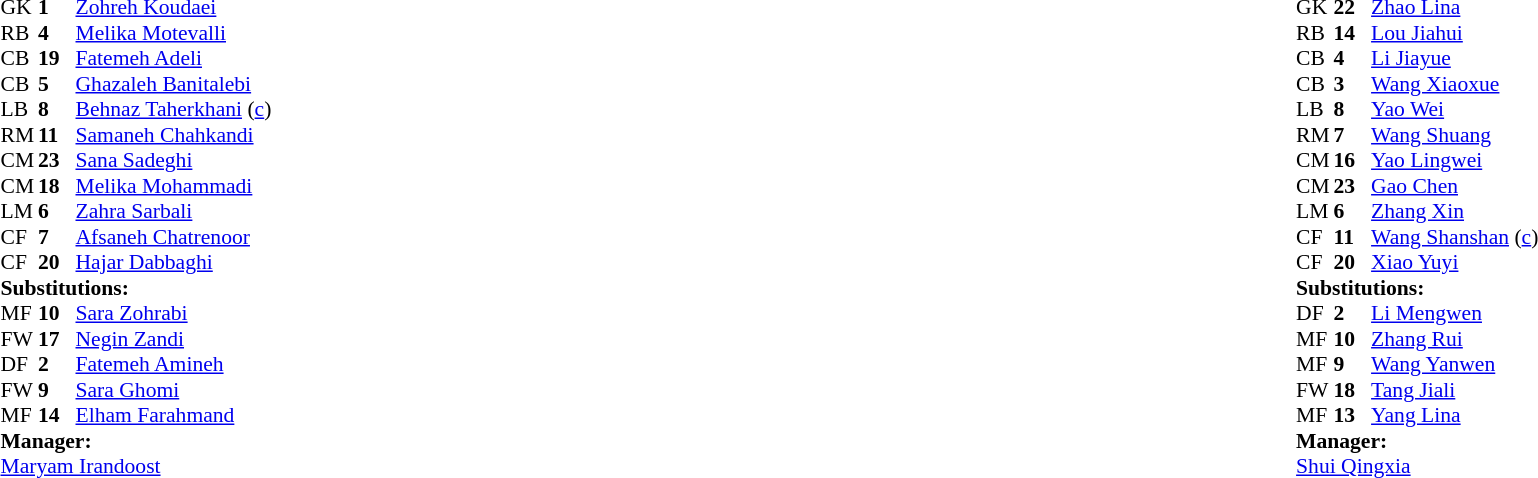<table width="100%">
<tr>
<td valign="top" width="50%"><br><table style="font-size:90%" cellspacing="0" cellpadding="0">
<tr>
<th width=25></th>
<th width=25></th>
</tr>
<tr>
<td>GK</td>
<td><strong>1</strong></td>
<td><a href='#'>Zohreh Koudaei</a></td>
</tr>
<tr>
<td>RB</td>
<td><strong>4</strong></td>
<td><a href='#'>Melika Motevalli</a></td>
</tr>
<tr>
<td>CB</td>
<td><strong>19</strong></td>
<td><a href='#'>Fatemeh Adeli</a></td>
</tr>
<tr>
<td>CB</td>
<td><strong>5</strong></td>
<td><a href='#'>Ghazaleh Banitalebi</a></td>
</tr>
<tr>
<td>LB</td>
<td><strong>8</strong></td>
<td><a href='#'>Behnaz Taherkhani</a> (<a href='#'>c</a>)</td>
</tr>
<tr>
<td>RM</td>
<td><strong>11</strong></td>
<td><a href='#'>Samaneh Chahkandi</a></td>
<td></td>
<td></td>
</tr>
<tr>
<td>CM</td>
<td><strong>23</strong></td>
<td><a href='#'>Sana Sadeghi</a></td>
<td></td>
<td></td>
</tr>
<tr>
<td>CM</td>
<td><strong>18</strong></td>
<td><a href='#'>Melika Mohammadi</a></td>
</tr>
<tr>
<td>LM</td>
<td><strong>6</strong></td>
<td><a href='#'>Zahra Sarbali</a></td>
<td></td>
<td></td>
</tr>
<tr>
<td>CF</td>
<td><strong>7</strong></td>
<td><a href='#'>Afsaneh Chatrenoor</a></td>
<td></td>
<td></td>
</tr>
<tr>
<td>CF</td>
<td><strong>20</strong></td>
<td><a href='#'>Hajar Dabbaghi</a></td>
<td></td>
<td></td>
</tr>
<tr>
<td colspan=3><strong>Substitutions:</strong></td>
</tr>
<tr>
<td>MF</td>
<td><strong>10</strong></td>
<td><a href='#'>Sara Zohrabi</a></td>
<td></td>
<td></td>
</tr>
<tr>
<td>FW</td>
<td><strong>17</strong></td>
<td><a href='#'>Negin Zandi</a></td>
<td></td>
<td></td>
</tr>
<tr>
<td>DF</td>
<td><strong>2</strong></td>
<td><a href='#'>Fatemeh Amineh</a></td>
<td></td>
<td></td>
</tr>
<tr>
<td>FW</td>
<td><strong>9</strong></td>
<td><a href='#'>Sara Ghomi</a></td>
<td></td>
<td></td>
</tr>
<tr>
<td>MF</td>
<td><strong>14</strong></td>
<td><a href='#'>Elham Farahmand</a></td>
<td></td>
<td></td>
</tr>
<tr>
<td colspan=3><strong>Manager:</strong></td>
</tr>
<tr>
<td colspan=3><a href='#'>Maryam Irandoost</a></td>
</tr>
</table>
</td>
<td valign="top" width="50%"><br><table style="font-size:90%; margin:auto" cellspacing="0" cellpadding="0">
<tr>
<th width=25></th>
<th width=25></th>
</tr>
<tr>
<td>GK</td>
<td><strong>22</strong></td>
<td><a href='#'>Zhao Lina</a></td>
</tr>
<tr>
<td>RB</td>
<td><strong>14</strong></td>
<td><a href='#'>Lou Jiahui</a></td>
</tr>
<tr>
<td>CB</td>
<td><strong>4</strong></td>
<td><a href='#'>Li Jiayue</a></td>
<td></td>
</tr>
<tr>
<td>CB</td>
<td><strong>3</strong></td>
<td><a href='#'>Wang Xiaoxue</a></td>
</tr>
<tr>
<td>LB</td>
<td><strong>8</strong></td>
<td><a href='#'>Yao Wei</a></td>
<td></td>
<td></td>
</tr>
<tr>
<td>RM</td>
<td><strong>7</strong></td>
<td><a href='#'>Wang Shuang</a></td>
</tr>
<tr>
<td>CM</td>
<td><strong>16</strong></td>
<td><a href='#'>Yao Lingwei</a></td>
<td></td>
<td></td>
</tr>
<tr>
<td>CM</td>
<td><strong>23</strong></td>
<td><a href='#'>Gao Chen</a></td>
<td></td>
<td></td>
</tr>
<tr>
<td>LM</td>
<td><strong>6</strong></td>
<td><a href='#'>Zhang Xin</a></td>
<td></td>
<td></td>
</tr>
<tr>
<td>CF</td>
<td><strong>11</strong></td>
<td><a href='#'>Wang Shanshan</a> (<a href='#'>c</a>)</td>
<td></td>
<td></td>
</tr>
<tr>
<td>CF</td>
<td><strong>20</strong></td>
<td><a href='#'>Xiao Yuyi</a></td>
</tr>
<tr>
<td colspan=3><strong>Substitutions:</strong></td>
</tr>
<tr>
<td>DF</td>
<td><strong>2</strong></td>
<td><a href='#'>Li Mengwen</a></td>
<td></td>
<td></td>
</tr>
<tr>
<td>MF</td>
<td><strong>10</strong></td>
<td><a href='#'>Zhang Rui</a></td>
<td></td>
<td></td>
</tr>
<tr>
<td>MF</td>
<td><strong>9</strong></td>
<td><a href='#'>Wang Yanwen</a></td>
<td></td>
<td></td>
</tr>
<tr>
<td>FW</td>
<td><strong>18</strong></td>
<td><a href='#'>Tang Jiali</a></td>
<td></td>
<td></td>
</tr>
<tr>
<td>MF</td>
<td><strong>13</strong></td>
<td><a href='#'>Yang Lina</a></td>
<td></td>
<td></td>
</tr>
<tr>
<td colspan=3><strong>Manager:</strong></td>
</tr>
<tr>
<td colspan=3><a href='#'>Shui Qingxia</a></td>
</tr>
</table>
</td>
</tr>
</table>
